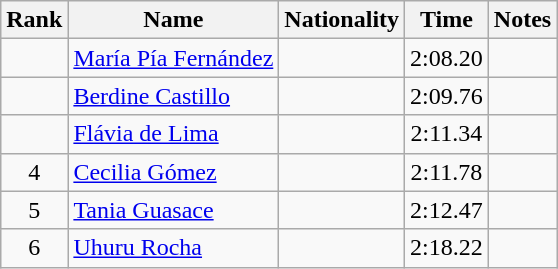<table class="wikitable sortable" style="text-align:center">
<tr>
<th>Rank</th>
<th>Name</th>
<th>Nationality</th>
<th>Time</th>
<th>Notes</th>
</tr>
<tr>
<td></td>
<td align=left><a href='#'>María Pía Fernández</a></td>
<td align=left></td>
<td>2:08.20</td>
<td></td>
</tr>
<tr>
<td></td>
<td align=left><a href='#'>Berdine Castillo</a></td>
<td align=left></td>
<td>2:09.76</td>
<td></td>
</tr>
<tr>
<td></td>
<td align=left><a href='#'>Flávia de Lima</a></td>
<td align=left></td>
<td>2:11.34</td>
<td></td>
</tr>
<tr>
<td>4</td>
<td align=left><a href='#'>Cecilia Gómez</a></td>
<td align=left></td>
<td>2:11.78</td>
<td></td>
</tr>
<tr>
<td>5</td>
<td align=left><a href='#'>Tania Guasace</a></td>
<td align=left></td>
<td>2:12.47</td>
<td></td>
</tr>
<tr>
<td>6</td>
<td align=left><a href='#'>Uhuru Rocha</a></td>
<td align=left></td>
<td>2:18.22</td>
<td></td>
</tr>
</table>
